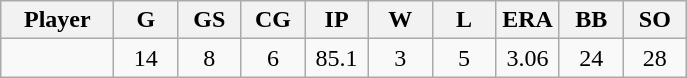<table class="wikitable sortable">
<tr>
<th bgcolor="#DDDDFF" width="16%">Player</th>
<th bgcolor="#DDDDFF" width="9%">G</th>
<th bgcolor="#DDDDFF" width="9%">GS</th>
<th bgcolor="#DDDDFF" width="9%">CG</th>
<th bgcolor="#DDDDFF" width="9%">IP</th>
<th bgcolor="#DDDDFF" width="9%">W</th>
<th bgcolor="#DDDDFF" width="9%">L</th>
<th bgcolor="#DDDDFF" width="9%">ERA</th>
<th bgcolor="#DDDDFF" width="9%">BB</th>
<th bgcolor="#DDDDFF" width="9%">SO</th>
</tr>
<tr align="center">
<td></td>
<td>14</td>
<td>8</td>
<td>6</td>
<td>85.1</td>
<td>3</td>
<td>5</td>
<td>3.06</td>
<td>24</td>
<td>28</td>
</tr>
</table>
